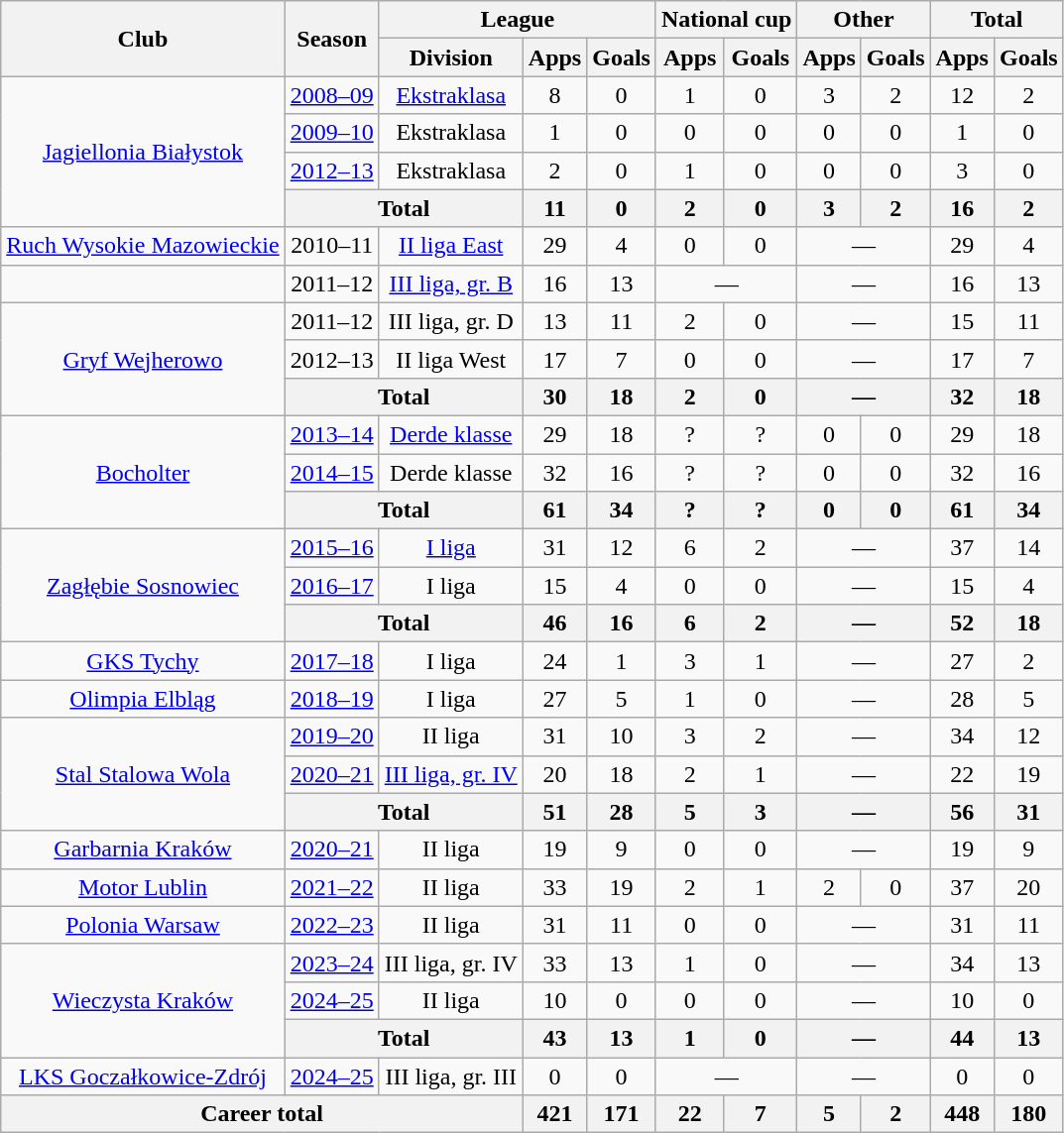<table class="wikitable" style="text-align: center;">
<tr>
<th rowspan="2">Club</th>
<th rowspan="2">Season</th>
<th colspan="3">League</th>
<th colspan="2">National cup</th>
<th colspan="2">Other</th>
<th colspan="2">Total</th>
</tr>
<tr>
<th>Division</th>
<th>Apps</th>
<th>Goals</th>
<th>Apps</th>
<th>Goals</th>
<th>Apps</th>
<th>Goals</th>
<th>Apps</th>
<th>Goals</th>
</tr>
<tr>
<td rowspan=4 align="center"><a href='#'>Jagiellonia Białystok</a></td>
<td><a href='#'>2008–09</a></td>
<td><a href='#'>Ekstraklasa</a></td>
<td>8</td>
<td>0</td>
<td>1</td>
<td>0</td>
<td>3</td>
<td>2</td>
<td>12</td>
<td>2</td>
</tr>
<tr>
<td><a href='#'>2009–10</a></td>
<td>Ekstraklasa</td>
<td>1</td>
<td>0</td>
<td>0</td>
<td>0</td>
<td>0</td>
<td>0</td>
<td>1</td>
<td>0</td>
</tr>
<tr>
<td><a href='#'>2012–13</a></td>
<td>Ekstraklasa</td>
<td>2</td>
<td>0</td>
<td>1</td>
<td>0</td>
<td>0</td>
<td>0</td>
<td>3</td>
<td>0</td>
</tr>
<tr>
<th colspan="2">Total</th>
<th>11</th>
<th>0</th>
<th>2</th>
<th>0</th>
<th>3</th>
<th>2</th>
<th>16</th>
<th>2</th>
</tr>
<tr>
<td valign="center"><a href='#'>Ruch Wysokie Mazowieckie</a></td>
<td>2010–11</td>
<td><a href='#'>II liga East</a></td>
<td>29</td>
<td>4</td>
<td>0</td>
<td>0</td>
<td colspan="2">—</td>
<td>29</td>
<td>4</td>
</tr>
<tr>
<td valign="center"></td>
<td>2011–12</td>
<td><a href='#'>III liga, gr. B</a></td>
<td>16</td>
<td>13</td>
<td colspan="2">—</td>
<td colspan="2">—</td>
<td>16</td>
<td>13</td>
</tr>
<tr>
<td rowspan=3 align="center"><a href='#'>Gryf Wejherowo</a></td>
<td>2011–12</td>
<td>III liga, gr. D</td>
<td>13</td>
<td>11</td>
<td>2</td>
<td>0</td>
<td colspan="2">—</td>
<td>15</td>
<td>11</td>
</tr>
<tr>
<td>2012–13</td>
<td>II liga West</td>
<td>17</td>
<td>7</td>
<td>0</td>
<td>0</td>
<td colspan="2">—</td>
<td>17</td>
<td>7</td>
</tr>
<tr>
<th colspan="2">Total</th>
<th>30</th>
<th>18</th>
<th>2</th>
<th>0</th>
<th colspan="2">—</th>
<th>32</th>
<th>18</th>
</tr>
<tr>
<td rowspan=3 align="center"><a href='#'>Bocholter</a></td>
<td><a href='#'>2013–14</a></td>
<td><a href='#'>Derde klasse</a></td>
<td>29</td>
<td>18</td>
<td>?</td>
<td>?</td>
<td>0</td>
<td>0</td>
<td>29</td>
<td>18</td>
</tr>
<tr>
<td><a href='#'>2014–15</a></td>
<td>Derde klasse</td>
<td>32</td>
<td>16</td>
<td>?</td>
<td>?</td>
<td>0</td>
<td>0</td>
<td>32</td>
<td>16</td>
</tr>
<tr>
<th colspan="2">Total</th>
<th>61</th>
<th>34</th>
<th>?</th>
<th>?</th>
<th>0</th>
<th>0</th>
<th>61</th>
<th>34</th>
</tr>
<tr>
<td rowspan=3 align="center"><a href='#'>Zagłębie Sosnowiec</a></td>
<td><a href='#'>2015–16</a></td>
<td><a href='#'>I liga</a></td>
<td>31</td>
<td>12</td>
<td>6</td>
<td>2</td>
<td colspan="2">—</td>
<td>37</td>
<td>14</td>
</tr>
<tr>
<td><a href='#'>2016–17</a></td>
<td>I liga</td>
<td>15</td>
<td>4</td>
<td>0</td>
<td>0</td>
<td colspan="2">—</td>
<td>15</td>
<td>4</td>
</tr>
<tr>
<th colspan="2">Total</th>
<th>46</th>
<th>16</th>
<th>6</th>
<th>2</th>
<th colspan="2">—</th>
<th>52</th>
<th>18</th>
</tr>
<tr>
<td align="center"><a href='#'>GKS Tychy</a></td>
<td><a href='#'>2017–18</a></td>
<td>I liga</td>
<td>24</td>
<td>1</td>
<td>3</td>
<td>1</td>
<td colspan="2">—</td>
<td>27</td>
<td>2</td>
</tr>
<tr>
<td align="center"><a href='#'>Olimpia Elbląg</a></td>
<td><a href='#'>2018–19</a></td>
<td>I liga</td>
<td>27</td>
<td>5</td>
<td>1</td>
<td>0</td>
<td colspan="2">—</td>
<td>28</td>
<td>5</td>
</tr>
<tr>
<td rowspan=3 align="center"><a href='#'>Stal Stalowa Wola</a></td>
<td><a href='#'>2019–20</a></td>
<td>II liga</td>
<td>31</td>
<td>10</td>
<td>3</td>
<td>2</td>
<td colspan="2">—</td>
<td>34</td>
<td>12</td>
</tr>
<tr>
<td><a href='#'>2020–21</a></td>
<td><a href='#'>III liga, gr. IV</a></td>
<td>20</td>
<td>18</td>
<td>2</td>
<td>1</td>
<td colspan="2">—</td>
<td>22</td>
<td>19</td>
</tr>
<tr>
<th colspan="2">Total</th>
<th>51</th>
<th>28</th>
<th>5</th>
<th>3</th>
<th colspan="2">—</th>
<th>56</th>
<th>31</th>
</tr>
<tr>
<td align="center"><a href='#'>Garbarnia Kraków</a></td>
<td><a href='#'>2020–21</a></td>
<td>II liga</td>
<td>19</td>
<td>9</td>
<td>0</td>
<td>0</td>
<td colspan="2">—</td>
<td>19</td>
<td>9</td>
</tr>
<tr>
<td align="center"><a href='#'>Motor Lublin</a></td>
<td><a href='#'>2021–22</a></td>
<td>II liga</td>
<td>33</td>
<td>19</td>
<td>2</td>
<td>1</td>
<td>2</td>
<td>0</td>
<td>37</td>
<td>20</td>
</tr>
<tr>
<td align="center"><a href='#'>Polonia Warsaw</a></td>
<td><a href='#'>2022–23</a></td>
<td>II liga</td>
<td>31</td>
<td>11</td>
<td>0</td>
<td>0</td>
<td colspan="2">—</td>
<td>31</td>
<td>11</td>
</tr>
<tr>
<td rowspan=3 align="center"><a href='#'>Wieczysta Kraków</a></td>
<td><a href='#'>2023–24</a></td>
<td>III liga, gr. IV</td>
<td>33</td>
<td>13</td>
<td>1</td>
<td>0</td>
<td colspan="2">—</td>
<td>34</td>
<td>13</td>
</tr>
<tr>
<td><a href='#'>2024–25</a></td>
<td>II liga</td>
<td>10</td>
<td>0</td>
<td>0</td>
<td>0</td>
<td colspan="2">—</td>
<td>10</td>
<td>0</td>
</tr>
<tr>
<th colspan="2">Total</th>
<th>43</th>
<th>13</th>
<th>1</th>
<th>0</th>
<th colspan="2">—</th>
<th>44</th>
<th>13</th>
</tr>
<tr>
<td><a href='#'>LKS Goczałkowice-Zdrój</a></td>
<td><a href='#'>2024–25</a></td>
<td>III liga, gr. III</td>
<td>0</td>
<td>0</td>
<td colspan="2">—</td>
<td colspan="2">—</td>
<td>0</td>
<td>0</td>
</tr>
<tr>
<th colspan="3">Career total</th>
<th>421</th>
<th>171</th>
<th>22</th>
<th>7</th>
<th>5</th>
<th>2</th>
<th>448</th>
<th>180</th>
</tr>
</table>
